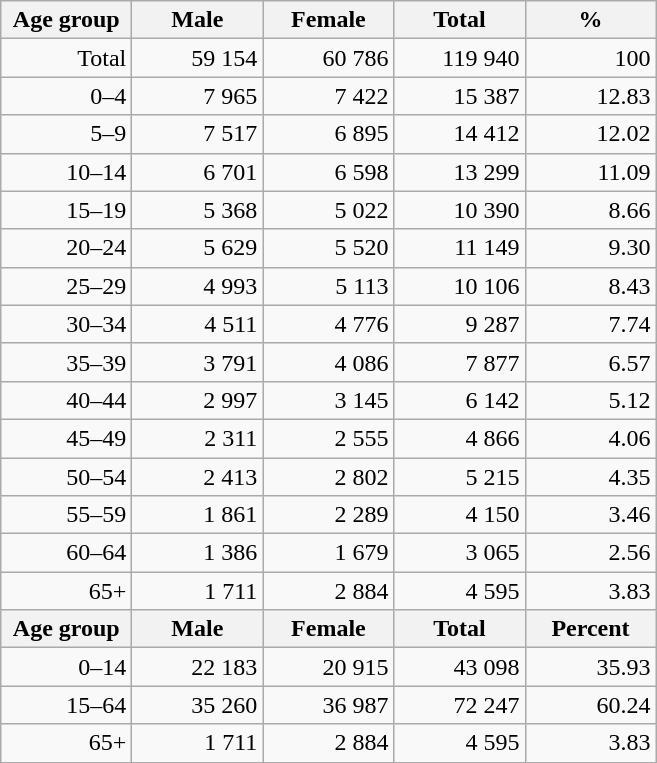<table class="wikitable">
<tr>
<th width="80pt">Age group</th>
<th width="80pt">Male</th>
<th width="80pt">Female</th>
<th width="80pt">Total</th>
<th width="80pt">%</th>
</tr>
<tr>
<td align="right">Total</td>
<td align="right">59 154</td>
<td align="right">60 786</td>
<td align="right">119 940</td>
<td align="right">100</td>
</tr>
<tr>
<td align="right">0–4</td>
<td align="right">7 965</td>
<td align="right">7 422</td>
<td align="right">15 387</td>
<td align="right">12.83</td>
</tr>
<tr>
<td align="right">5–9</td>
<td align="right">7 517</td>
<td align="right">6 895</td>
<td align="right">14 412</td>
<td align="right">12.02</td>
</tr>
<tr>
<td align="right">10–14</td>
<td align="right">6 701</td>
<td align="right">6 598</td>
<td align="right">13 299</td>
<td align="right">11.09</td>
</tr>
<tr>
<td align="right">15–19</td>
<td align="right">5 368</td>
<td align="right">5 022</td>
<td align="right">10 390</td>
<td align="right">8.66</td>
</tr>
<tr>
<td align="right">20–24</td>
<td align="right">5 629</td>
<td align="right">5 520</td>
<td align="right">11 149</td>
<td align="right">9.30</td>
</tr>
<tr>
<td align="right">25–29</td>
<td align="right">4 993</td>
<td align="right">5 113</td>
<td align="right">10 106</td>
<td align="right">8.43</td>
</tr>
<tr>
<td align="right">30–34</td>
<td align="right">4 511</td>
<td align="right">4 776</td>
<td align="right">9 287</td>
<td align="right">7.74</td>
</tr>
<tr>
<td align="right">35–39</td>
<td align="right">3 791</td>
<td align="right">4 086</td>
<td align="right">7 877</td>
<td align="right">6.57</td>
</tr>
<tr>
<td align="right">40–44</td>
<td align="right">2 997</td>
<td align="right">3 145</td>
<td align="right">6 142</td>
<td align="right">5.12</td>
</tr>
<tr>
<td align="right">45–49</td>
<td align="right">2 311</td>
<td align="right">2 555</td>
<td align="right">4 866</td>
<td align="right">4.06</td>
</tr>
<tr>
<td align="right">50–54</td>
<td align="right">2 413</td>
<td align="right">2 802</td>
<td align="right">5 215</td>
<td align="right">4.35</td>
</tr>
<tr>
<td align="right">55–59</td>
<td align="right">1 861</td>
<td align="right">2 289</td>
<td align="right">4 150</td>
<td align="right">3.46</td>
</tr>
<tr>
<td align="right">60–64</td>
<td align="right">1 386</td>
<td align="right">1 679</td>
<td align="right">3 065</td>
<td align="right">2.56</td>
</tr>
<tr>
<td align="right">65+</td>
<td align="right">1 711</td>
<td align="right">2 884</td>
<td align="right">4 595</td>
<td align="right">3.83</td>
</tr>
<tr>
<th width="50">Age group</th>
<th width="80pt">Male</th>
<th width="80">Female</th>
<th width="80">Total</th>
<th width="50">Percent</th>
</tr>
<tr>
<td align="right">0–14</td>
<td align="right">22 183</td>
<td align="right">20 915</td>
<td align="right">43 098</td>
<td align="right">35.93</td>
</tr>
<tr>
<td align="right">15–64</td>
<td align="right">35 260</td>
<td align="right">36 987</td>
<td align="right">72 247</td>
<td align="right">60.24</td>
</tr>
<tr>
<td align="right">65+</td>
<td align="right">1 711</td>
<td align="right">2 884</td>
<td align="right">4 595</td>
<td align="right">3.83</td>
</tr>
<tr>
</tr>
</table>
